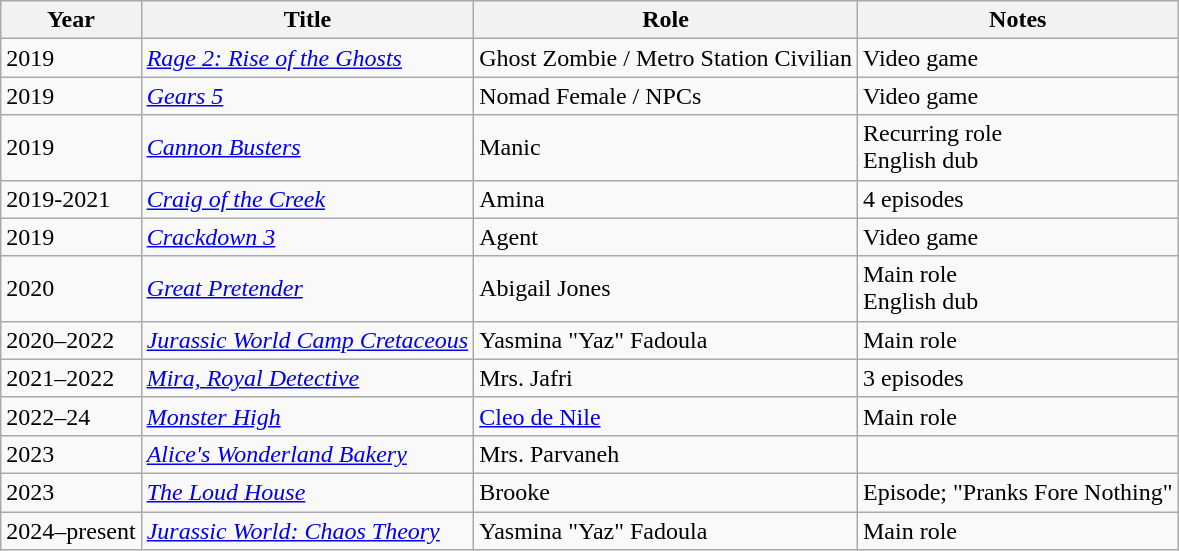<table class="wikitable">
<tr>
<th>Year</th>
<th>Title</th>
<th>Role</th>
<th>Notes</th>
</tr>
<tr>
<td>2019</td>
<td><em><a href='#'>Rage 2: Rise of the Ghosts</a></em></td>
<td>Ghost Zombie / Metro Station Civilian</td>
<td>Video game</td>
</tr>
<tr>
<td>2019</td>
<td><em><a href='#'>Gears 5</a></em></td>
<td>Nomad Female / NPCs</td>
<td>Video game</td>
</tr>
<tr>
<td>2019</td>
<td><em><a href='#'>Cannon Busters</a></em></td>
<td>Manic</td>
<td>Recurring role<br>English dub</td>
</tr>
<tr>
<td>2019-2021</td>
<td><em><a href='#'>Craig of the Creek</a></em></td>
<td>Amina</td>
<td>4 episodes</td>
</tr>
<tr>
<td>2019</td>
<td><em><a href='#'>Crackdown 3</a></em></td>
<td>Agent</td>
<td>Video game</td>
</tr>
<tr>
<td>2020</td>
<td><em><a href='#'>Great Pretender</a></em></td>
<td>Abigail Jones</td>
<td>Main role<br>English dub</td>
</tr>
<tr>
<td>2020–2022</td>
<td><em><a href='#'>Jurassic World Camp Cretaceous</a></em></td>
<td>Yasmina "Yaz" Fadoula</td>
<td>Main role</td>
</tr>
<tr>
<td>2021–2022</td>
<td><em><a href='#'>Mira, Royal Detective</a></em></td>
<td>Mrs. Jafri</td>
<td>3 episodes</td>
</tr>
<tr>
<td>2022–24</td>
<td><em><a href='#'>Monster High</a></em></td>
<td><a href='#'>Cleo de Nile</a></td>
<td>Main role</td>
</tr>
<tr>
<td>2023</td>
<td><em><a href='#'>Alice's Wonderland Bakery</a></em></td>
<td>Mrs. Parvaneh</td>
<td></td>
</tr>
<tr>
<td>2023</td>
<td><em><a href='#'>The Loud House</a></em></td>
<td>Brooke</td>
<td>Episode; "Pranks Fore Nothing"</td>
</tr>
<tr>
<td>2024–present</td>
<td><em><a href='#'>Jurassic World: Chaos Theory</a></em></td>
<td>Yasmina "Yaz" Fadoula</td>
<td>Main role</td>
</tr>
</table>
